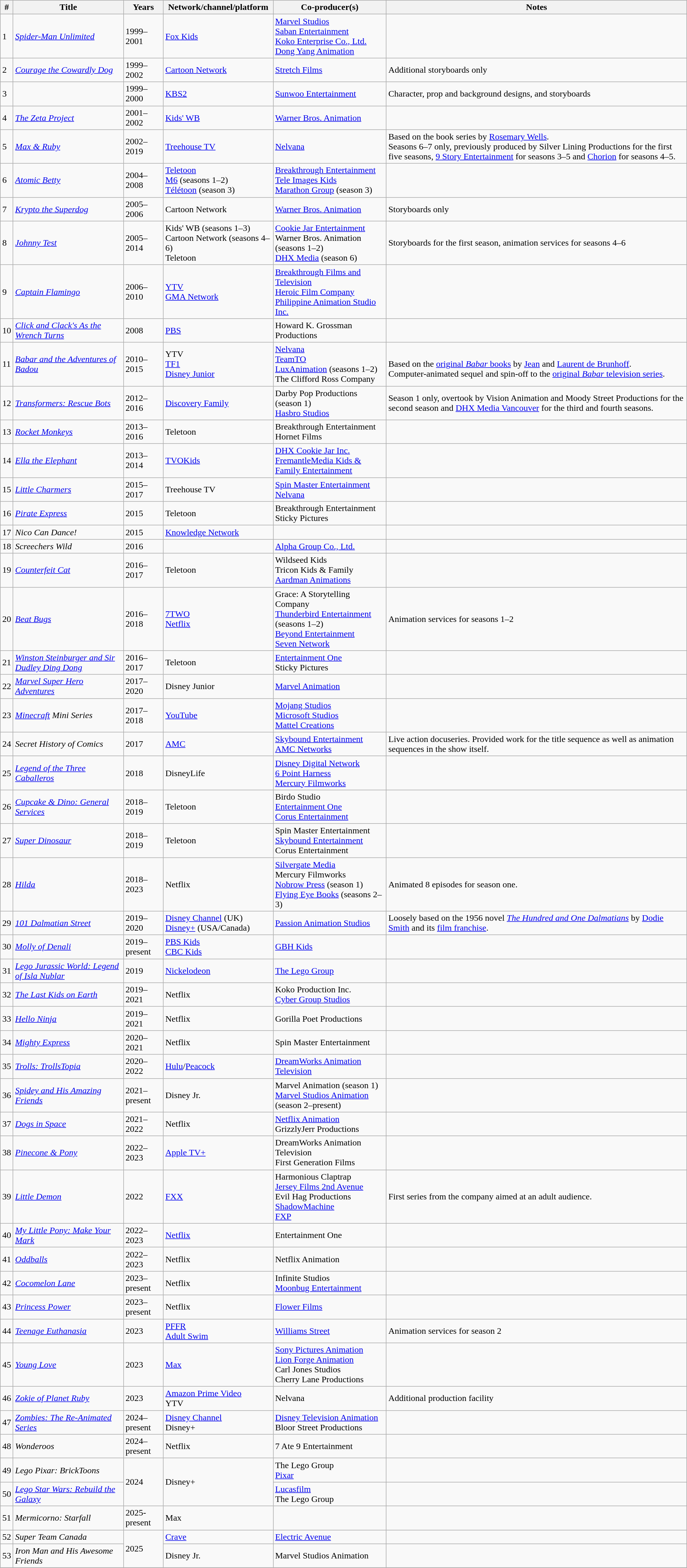<table class="wikitable sortable">
<tr>
<th>#</th>
<th>Title</th>
<th>Years</th>
<th>Network/channel/platform</th>
<th>Co-producer(s)</th>
<th>Notes</th>
</tr>
<tr>
<td>1</td>
<td><em><a href='#'>Spider-Man Unlimited</a></em></td>
<td>1999–2001</td>
<td><a href='#'>Fox Kids</a></td>
<td><a href='#'>Marvel Studios</a><br><a href='#'>Saban Entertainment</a><br><a href='#'>Koko Enterprise Co., Ltd.</a><br><a href='#'>Dong Yang Animation</a></td>
<td></td>
</tr>
<tr>
<td>2</td>
<td><em><a href='#'>Courage the Cowardly Dog</a></em></td>
<td>1999–2002</td>
<td><a href='#'>Cartoon Network</a></td>
<td><a href='#'>Stretch Films</a></td>
<td>Additional storyboards only</td>
</tr>
<tr>
<td>3</td>
<td></td>
<td>1999–2000</td>
<td><a href='#'>KBS2</a></td>
<td><a href='#'>Sunwoo Entertainment</a></td>
<td>Character, prop and background designs, and storyboards</td>
</tr>
<tr>
<td>4</td>
<td><em><a href='#'>The Zeta Project</a></em></td>
<td>2001–2002</td>
<td><a href='#'>Kids' WB</a></td>
<td><a href='#'>Warner Bros. Animation</a></td>
<td></td>
</tr>
<tr>
<td>5</td>
<td><em><a href='#'>Max & Ruby</a></em></td>
<td>2002–2019</td>
<td><a href='#'>Treehouse TV</a></td>
<td><a href='#'>Nelvana</a></td>
<td>Based on the book series by <a href='#'>Rosemary Wells</a>.<br>Seasons 6–7 only, previously produced by Silver Lining Productions for the first five seasons, <a href='#'>9 Story Entertainment</a> for seasons 3–5 and <a href='#'>Chorion</a> for seasons 4–5.</td>
</tr>
<tr>
<td>6</td>
<td><em><a href='#'>Atomic Betty</a></em></td>
<td>2004–2008</td>
<td><a href='#'>Teletoon</a><br><a href='#'>M6</a> (seasons 1–2)<br><a href='#'>Télétoon</a> (season 3)</td>
<td><a href='#'>Breakthrough Entertainment</a><br><a href='#'>Tele Images Kids</a><br><a href='#'>Marathon Group</a> (season 3)</td>
<td></td>
</tr>
<tr>
<td>7</td>
<td><em><a href='#'>Krypto the Superdog</a></em></td>
<td>2005–2006</td>
<td>Cartoon Network</td>
<td><a href='#'>Warner Bros. Animation</a></td>
<td>Storyboards only</td>
</tr>
<tr>
<td>8</td>
<td><em><a href='#'>Johnny Test</a></em></td>
<td>2005–2014</td>
<td>Kids' WB (seasons 1–3)<br>Cartoon Network (seasons 4–6)<br>Teletoon</td>
<td><a href='#'>Cookie Jar Entertainment</a><br>Warner Bros. Animation (seasons 1–2)<br><a href='#'>DHX Media</a> (season 6)</td>
<td>Storyboards for the first season, animation services for seasons 4–6</td>
</tr>
<tr>
<td>9</td>
<td><em><a href='#'>Captain Flamingo</a></em></td>
<td>2006–2010</td>
<td><a href='#'>YTV</a><br><a href='#'>GMA Network</a></td>
<td><a href='#'>Breakthrough Films and Television</a><br><a href='#'>Heroic Film Company</a><br><a href='#'>Philippine Animation Studio Inc.</a></td>
<td></td>
</tr>
<tr>
<td>10</td>
<td><em><a href='#'>Click and Clack's As the Wrench Turns</a></em></td>
<td>2008</td>
<td><a href='#'>PBS</a></td>
<td>Howard K. Grossman Productions</td>
<td></td>
</tr>
<tr>
<td>11</td>
<td><em><a href='#'>Babar and the Adventures of Badou</a></em></td>
<td>2010–2015</td>
<td>YTV<br><a href='#'>TF1</a><br><a href='#'>Disney Junior</a></td>
<td><a href='#'>Nelvana</a><br><a href='#'>TeamTO</a><br><a href='#'>LuxAnimation</a> (seasons 1–2)<br>The Clifford Ross Company</td>
<td><br>Based on the <a href='#'>original <em>Babar</em> books</a> by <a href='#'>Jean</a> and <a href='#'>Laurent de Brunhoff</a>.<br>Computer-animated sequel and spin-off to the <a href='#'>original <em>Babar</em> television series</a>.</td>
</tr>
<tr>
<td>12</td>
<td><em><a href='#'>Transformers: Rescue Bots</a></em></td>
<td>2012–2016</td>
<td><a href='#'>Discovery Family</a></td>
<td>Darby Pop Productions (season 1)<br><a href='#'>Hasbro Studios</a></td>
<td>Season 1 only, overtook by Vision Animation and Moody Street Productions for the second season and <a href='#'>DHX Media Vancouver</a> for the third and fourth seasons.</td>
</tr>
<tr>
<td>13</td>
<td><em><a href='#'>Rocket Monkeys</a></em></td>
<td>2013–2016</td>
<td>Teletoon</td>
<td>Breakthrough Entertainment<br>Hornet Films</td>
<td></td>
</tr>
<tr>
<td>14</td>
<td><em><a href='#'>Ella the Elephant</a></em></td>
<td>2013–2014</td>
<td><a href='#'>TVOKids</a></td>
<td><a href='#'>DHX Cookie Jar Inc.</a><br><a href='#'>FremantleMedia Kids & Family Entertainment</a></td>
<td></td>
</tr>
<tr>
<td>15</td>
<td><em><a href='#'>Little Charmers</a></em></td>
<td>2015–2017</td>
<td>Treehouse TV</td>
<td><a href='#'>Spin Master Entertainment</a><br><a href='#'>Nelvana</a></td>
<td></td>
</tr>
<tr>
<td>16</td>
<td><em><a href='#'>Pirate Express</a></em></td>
<td>2015</td>
<td>Teletoon</td>
<td>Breakthrough Entertainment<br>Sticky Pictures</td>
<td></td>
</tr>
<tr>
<td>17</td>
<td><em>Nico Can Dance!</em></td>
<td>2015</td>
<td><a href='#'>Knowledge Network</a></td>
<td></td>
<td></td>
</tr>
<tr>
<td>18</td>
<td><em>Screechers Wild</em></td>
<td>2016</td>
<td></td>
<td><a href='#'>Alpha Group Co., Ltd.</a></td>
<td></td>
</tr>
<tr>
<td>19</td>
<td><em><a href='#'>Counterfeit Cat</a></em></td>
<td>2016–2017</td>
<td>Teletoon</td>
<td>Wildseed Kids<br>Tricon Kids & Family<br><a href='#'>Aardman Animations</a></td>
<td></td>
</tr>
<tr>
<td>20</td>
<td><em><a href='#'>Beat Bugs</a></em></td>
<td>2016–2018</td>
<td><a href='#'>7TWO</a><br><a href='#'>Netflix</a></td>
<td>Grace: A Storytelling Company<br><a href='#'>Thunderbird Entertainment</a> (seasons 1–2)<br><a href='#'>Beyond Entertainment</a><br><a href='#'>Seven Network</a></td>
<td>Animation services for seasons 1–2</td>
</tr>
<tr>
<td>21</td>
<td><em><a href='#'>Winston Steinburger and Sir Dudley Ding Dong</a></em></td>
<td>2016–2017</td>
<td>Teletoon</td>
<td><a href='#'>Entertainment One</a><br>Sticky Pictures</td>
<td></td>
</tr>
<tr>
<td>22</td>
<td><em><a href='#'>Marvel Super Hero Adventures</a></em></td>
<td>2017–2020</td>
<td>Disney Junior</td>
<td><a href='#'>Marvel Animation</a></td>
<td></td>
</tr>
<tr>
<td>23</td>
<td><em><a href='#'>Minecraft</a> Mini Series</em></td>
<td>2017–2018</td>
<td><a href='#'>YouTube</a></td>
<td><a href='#'>Mojang Studios</a><br><a href='#'>Microsoft Studios</a><br><a href='#'>Mattel Creations</a></td>
<td></td>
</tr>
<tr>
<td>24</td>
<td><em>Secret History of Comics</em></td>
<td>2017</td>
<td><a href='#'>AMC</a></td>
<td><a href='#'>Skybound Entertainment</a><br><a href='#'>AMC Networks</a></td>
<td>Live action docuseries. Provided work for the title sequence as well as animation sequences in the show itself.</td>
</tr>
<tr>
<td>25</td>
<td><em><a href='#'>Legend of the Three Caballeros</a></em></td>
<td>2018</td>
<td>DisneyLife</td>
<td><a href='#'>Disney Digital Network</a><br><a href='#'>6 Point Harness</a><br><a href='#'>Mercury Filmworks</a></td>
<td></td>
</tr>
<tr>
<td>26</td>
<td><em><a href='#'>Cupcake & Dino: General Services</a></em></td>
<td>2018–2019</td>
<td>Teletoon</td>
<td>Birdo Studio<br><a href='#'>Entertainment One</a><br><a href='#'>Corus Entertainment</a></td>
<td></td>
</tr>
<tr>
<td>27</td>
<td><em><a href='#'>Super Dinosaur</a></em></td>
<td>2018–2019</td>
<td>Teletoon</td>
<td>Spin Master Entertainment<br><a href='#'>Skybound Entertainment</a><br>Corus Entertainment</td>
<td></td>
</tr>
<tr>
<td>28</td>
<td><em><a href='#'>Hilda</a></em></td>
<td>2018–2023</td>
<td>Netflix</td>
<td><a href='#'>Silvergate Media</a><br>Mercury Filmworks<br><a href='#'>Nobrow Press</a> (season 1)<br><a href='#'>Flying Eye Books</a> (seasons 2–3)</td>
<td>Animated 8 episodes for season one.</td>
</tr>
<tr>
<td>29</td>
<td><em><a href='#'>101 Dalmatian Street</a></em></td>
<td>2019–2020</td>
<td><a href='#'>Disney Channel</a> (UK)<br><a href='#'>Disney+</a> (USA/Canada)</td>
<td><a href='#'>Passion Animation Studios</a></td>
<td>Loosely based on the 1956 novel <em><a href='#'>The Hundred and One Dalmatians</a></em> by <a href='#'>Dodie Smith</a> and its <a href='#'>film franchise</a>.</td>
</tr>
<tr>
<td>30</td>
<td><em><a href='#'>Molly of Denali</a></em></td>
<td>2019–present</td>
<td><a href='#'>PBS Kids</a><br><a href='#'>CBC Kids</a></td>
<td><a href='#'>GBH Kids</a></td>
<td></td>
</tr>
<tr>
<td>31</td>
<td><em><a href='#'>Lego Jurassic World: Legend of Isla Nublar</a></em></td>
<td>2019</td>
<td><a href='#'>Nickelodeon</a></td>
<td><a href='#'>The Lego Group</a></td>
<td></td>
</tr>
<tr>
<td>32</td>
<td><em><a href='#'>The Last Kids on Earth</a></em></td>
<td>2019–2021</td>
<td>Netflix</td>
<td>Koko Production Inc.<br><a href='#'>Cyber Group Studios</a></td>
<td></td>
</tr>
<tr>
<td>33</td>
<td><em><a href='#'>Hello Ninja</a></em></td>
<td>2019–2021</td>
<td>Netflix</td>
<td>Gorilla Poet Productions</td>
<td></td>
</tr>
<tr>
<td>34</td>
<td><em><a href='#'>Mighty Express</a></em></td>
<td>2020–2021</td>
<td>Netflix</td>
<td>Spin Master Entertainment</td>
<td></td>
</tr>
<tr>
<td>35</td>
<td><em><a href='#'>Trolls: TrollsTopia</a></em></td>
<td>2020–2022</td>
<td><a href='#'>Hulu</a>/<a href='#'>Peacock</a></td>
<td><a href='#'>DreamWorks Animation Television</a></td>
<td></td>
</tr>
<tr>
<td>36</td>
<td><em><a href='#'>Spidey and His Amazing Friends</a></em></td>
<td>2021–present</td>
<td>Disney Jr.</td>
<td>Marvel Animation (season 1)<br><a href='#'>Marvel Studios Animation</a> (season 2–present)</td>
<td></td>
</tr>
<tr>
<td>37</td>
<td><em><a href='#'>Dogs in Space</a></em></td>
<td>2021–2022</td>
<td>Netflix</td>
<td><a href='#'>Netflix Animation</a><br>GrizzlyJerr Productions</td>
<td></td>
</tr>
<tr>
<td>38</td>
<td><em><a href='#'>Pinecone & Pony</a></em></td>
<td>2022–2023</td>
<td><a href='#'>Apple TV+</a></td>
<td>DreamWorks Animation Television<br>First Generation Films</td>
<td></td>
</tr>
<tr>
<td>39</td>
<td><em><a href='#'>Little Demon</a></em></td>
<td>2022</td>
<td><a href='#'>FXX</a></td>
<td>Harmonious Claptrap<br><a href='#'>Jersey Films 2nd Avenue</a><br>Evil Hag Productions<br><a href='#'>ShadowMachine</a><br><a href='#'>FXP</a></td>
<td>First series from the company aimed at an adult audience.</td>
</tr>
<tr>
<td>40</td>
<td><em><a href='#'>My Little Pony: Make Your Mark</a></em></td>
<td>2022–2023</td>
<td><a href='#'>Netflix</a></td>
<td>Entertainment One</td>
<td></td>
</tr>
<tr>
<td>41</td>
<td><em><a href='#'>Oddballs</a></em></td>
<td>2022–2023</td>
<td>Netflix</td>
<td>Netflix Animation</td>
<td></td>
</tr>
<tr>
<td>42</td>
<td><em><a href='#'>Cocomelon Lane</a></em></td>
<td>2023–present</td>
<td>Netflix</td>
<td>Infinite Studios<br><a href='#'>Moonbug Entertainment</a></td>
<td></td>
</tr>
<tr>
<td>43</td>
<td><em><a href='#'>Princess Power</a></em></td>
<td>2023–present</td>
<td>Netflix</td>
<td><a href='#'>Flower Films</a></td>
<td></td>
</tr>
<tr>
<td>44</td>
<td><em><a href='#'>Teenage Euthanasia</a></em></td>
<td>2023</td>
<td><a href='#'>PFFR</a><br><a href='#'>Adult Swim</a></td>
<td><a href='#'>Williams Street</a></td>
<td>Animation services for season 2</td>
</tr>
<tr>
<td>45</td>
<td><em><a href='#'>Young Love</a></em></td>
<td>2023</td>
<td><a href='#'>Max</a></td>
<td><a href='#'>Sony Pictures Animation</a><br><a href='#'>Lion Forge Animation</a><br>Carl Jones Studios<br>Cherry Lane Productions</td>
<td></td>
</tr>
<tr>
<td>46</td>
<td><em><a href='#'>Zokie of Planet Ruby</a></em></td>
<td>2023</td>
<td><a href='#'>Amazon Prime Video</a><br>YTV</td>
<td>Nelvana</td>
<td>Additional production facility</td>
</tr>
<tr>
<td>47</td>
<td><em><a href='#'>Zombies: The Re-Animated Series</a></em></td>
<td>2024–present</td>
<td><a href='#'>Disney Channel</a><br>Disney+</td>
<td><a href='#'>Disney Television Animation</a><br>Bloor Street Productions</td>
<td></td>
</tr>
<tr>
<td>48</td>
<td><em>Wonderoos</em></td>
<td>2024–present</td>
<td>Netflix</td>
<td>7 Ate 9 Entertainment</td>
<td></td>
</tr>
<tr>
<td>49</td>
<td><em>Lego Pixar: BrickToons</em></td>
<td rowspan="2">2024</td>
<td rowspan="2">Disney+</td>
<td>The Lego Group<br><a href='#'>Pixar</a></td>
<td></td>
</tr>
<tr>
<td>50</td>
<td><em><a href='#'>Lego Star Wars: Rebuild the Galaxy</a></em></td>
<td><a href='#'>Lucasfilm</a><br>The Lego Group</td>
<td></td>
</tr>
<tr>
<td>51</td>
<td><em>Mermicorno: Starfall</em></td>
<td>2025-present</td>
<td>Max</td>
<td></td>
<td></td>
</tr>
<tr>
<td>52</td>
<td><em>Super Team Canada</em></td>
<td rowspan="2">2025</td>
<td><a href='#'>Crave</a></td>
<td><a href='#'>Electric Avenue</a></td>
<td></td>
</tr>
<tr>
<td>53</td>
<td><em>Iron Man and His Awesome Friends</em></td>
<td>Disney Jr.</td>
<td>Marvel Studios Animation</td>
<td></td>
</tr>
<tr>
</tr>
</table>
